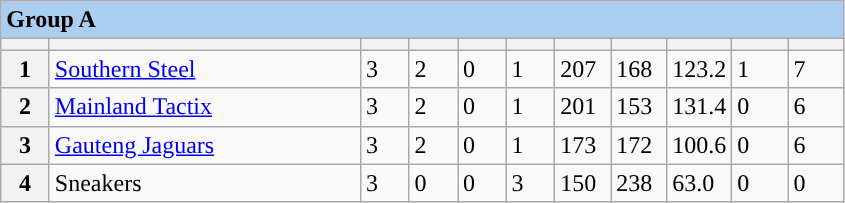<table class="wikitable collapsible">
<tr>
<td colspan=11 style="background-color:#ABCDEF"><strong>Group A</strong></td>
</tr>
<tr>
<th width="25"></th>
<th width="200"></th>
<th width="25"></th>
<th width="25"></th>
<th width="25"></th>
<th width="25"></th>
<th width="30"></th>
<th width="30"></th>
<th width="30"></th>
<th width="30"></th>
<th width="30"></th>
</tr>
<tr style="background:#">
<th>1</th>
<td style="text-align:left;"> <a href='#'>Southern Steel</a></td>
<td>3</td>
<td>2</td>
<td>0</td>
<td>1</td>
<td>207</td>
<td>168</td>
<td>123.2</td>
<td>1</td>
<td>7</td>
</tr>
<tr style="background:#">
<th>2</th>
<td style="text-align:left;"> <a href='#'>Mainland Tactix</a></td>
<td>3</td>
<td>2</td>
<td>0</td>
<td>1</td>
<td>201</td>
<td>153</td>
<td>131.4</td>
<td>0</td>
<td>6</td>
</tr>
<tr style="background:#">
<th>3</th>
<td style="text-align:left;"> <a href='#'>Gauteng Jaguars</a></td>
<td>3</td>
<td>2</td>
<td>0</td>
<td>1</td>
<td>173</td>
<td>172</td>
<td>100.6</td>
<td>0</td>
<td>6</td>
</tr>
<tr style="background:#">
<th>4</th>
<td style="text-align:left;"> Sneakers</td>
<td>3</td>
<td>0</td>
<td>0</td>
<td>3</td>
<td>150</td>
<td>238</td>
<td>63.0</td>
<td>0</td>
<td>0</td>
</tr>
</table>
